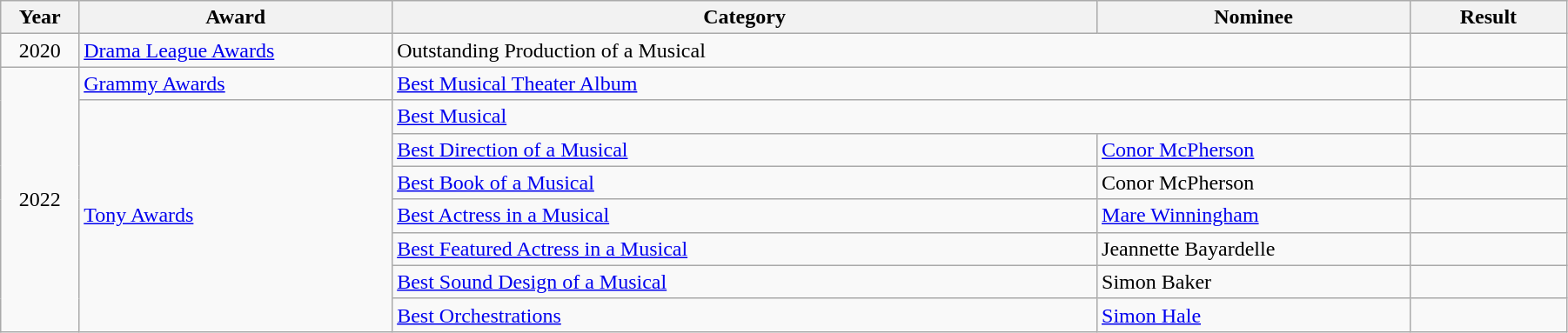<table class="wikitable" width="95%">
<tr>
<th width="5%">Year</th>
<th width="20%">Award</th>
<th width="45%">Category</th>
<th width="20%">Nominee</th>
<th width="10%">Result</th>
</tr>
<tr>
<td style="text-align: center;">2020</td>
<td><a href='#'>Drama League Awards</a></td>
<td colspan="2">Outstanding Production of a Musical</td>
<td></td>
</tr>
<tr>
<td rowspan="8" style="text-align: center;">2022</td>
<td><a href='#'>Grammy Awards</a></td>
<td colspan="2"><a href='#'>Best Musical Theater Album</a></td>
<td></td>
</tr>
<tr>
<td rowspan="7"><a href='#'>Tony Awards</a></td>
<td colspan="2"><a href='#'>Best Musical</a></td>
<td></td>
</tr>
<tr>
<td><a href='#'>Best Direction of a Musical</a></td>
<td><a href='#'>Conor McPherson</a></td>
<td></td>
</tr>
<tr>
<td><a href='#'>Best Book of a Musical</a></td>
<td>Conor McPherson</td>
<td></td>
</tr>
<tr>
<td><a href='#'>Best Actress in a Musical</a></td>
<td><a href='#'>Mare Winningham</a></td>
<td></td>
</tr>
<tr>
<td><a href='#'>Best Featured Actress in a Musical</a></td>
<td colspan="1">Jeannette Bayardelle</td>
<td></td>
</tr>
<tr>
<td><a href='#'>Best Sound Design of a Musical</a></td>
<td>Simon Baker</td>
<td></td>
</tr>
<tr>
<td><a href='#'>Best Orchestrations</a></td>
<td><a href='#'>Simon Hale</a></td>
<td></td>
</tr>
</table>
